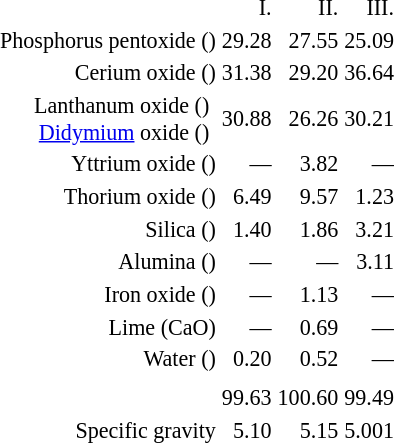<table style="margin:auto; font-size:92%; line-height:120%; text-align:right;">
<tr>
<td></td>
<td></td>
<td>I.</td>
<td>II.</td>
<td>III.</td>
</tr>
<tr>
<td colspan=2>Phosphorus pentoxide ()</td>
<td>29.28</td>
<td>27.55</td>
<td>25.09</td>
</tr>
<tr>
<td colspan=2>Cerium oxide ()</td>
<td>31.38</td>
<td>29.20</td>
<td>36.64</td>
</tr>
<tr>
<td>Lanthanum oxide ()<br><a href='#'>Didymium</a> oxide ()</td>
<td></td>
<td>30.88</td>
<td>26.26</td>
<td>30.21</td>
</tr>
<tr>
<td colspan=2>Yttrium oxide ()</td>
<td> —</td>
<td>3.82</td>
<td> —</td>
</tr>
<tr>
<td colspan=2>Thorium oxide ()</td>
<td>6.49</td>
<td>9.57</td>
<td>1.23</td>
</tr>
<tr>
<td colspan=2>Silica ()</td>
<td>1.40</td>
<td>1.86</td>
<td>3.21</td>
</tr>
<tr>
<td colspan=2>Alumina ()</td>
<td> —</td>
<td>—</td>
<td>3.11</td>
</tr>
<tr>
<td colspan=2>Iron oxide ()</td>
<td> —</td>
<td>1.13</td>
<td> —</td>
</tr>
<tr>
<td colspan=2>Lime (CaO)</td>
<td> —</td>
<td>0.69</td>
<td> —</td>
</tr>
<tr>
<td colspan=2>Water ()</td>
<td>0.20</td>
<td>0.52</td>
<td> —</td>
</tr>
<tr line-height:50%>
<td></td>
<td></td>
<td></td>
<td></td>
<td></td>
</tr>
<tr>
<td></td>
<td></td>
<td>99.63</td>
<td>100.60</td>
<td>99.49</td>
</tr>
<tr>
<td colspan=2>Specific gravity</td>
<td>5.10</td>
<td>5.15</td>
<td>5.001</td>
</tr>
</table>
